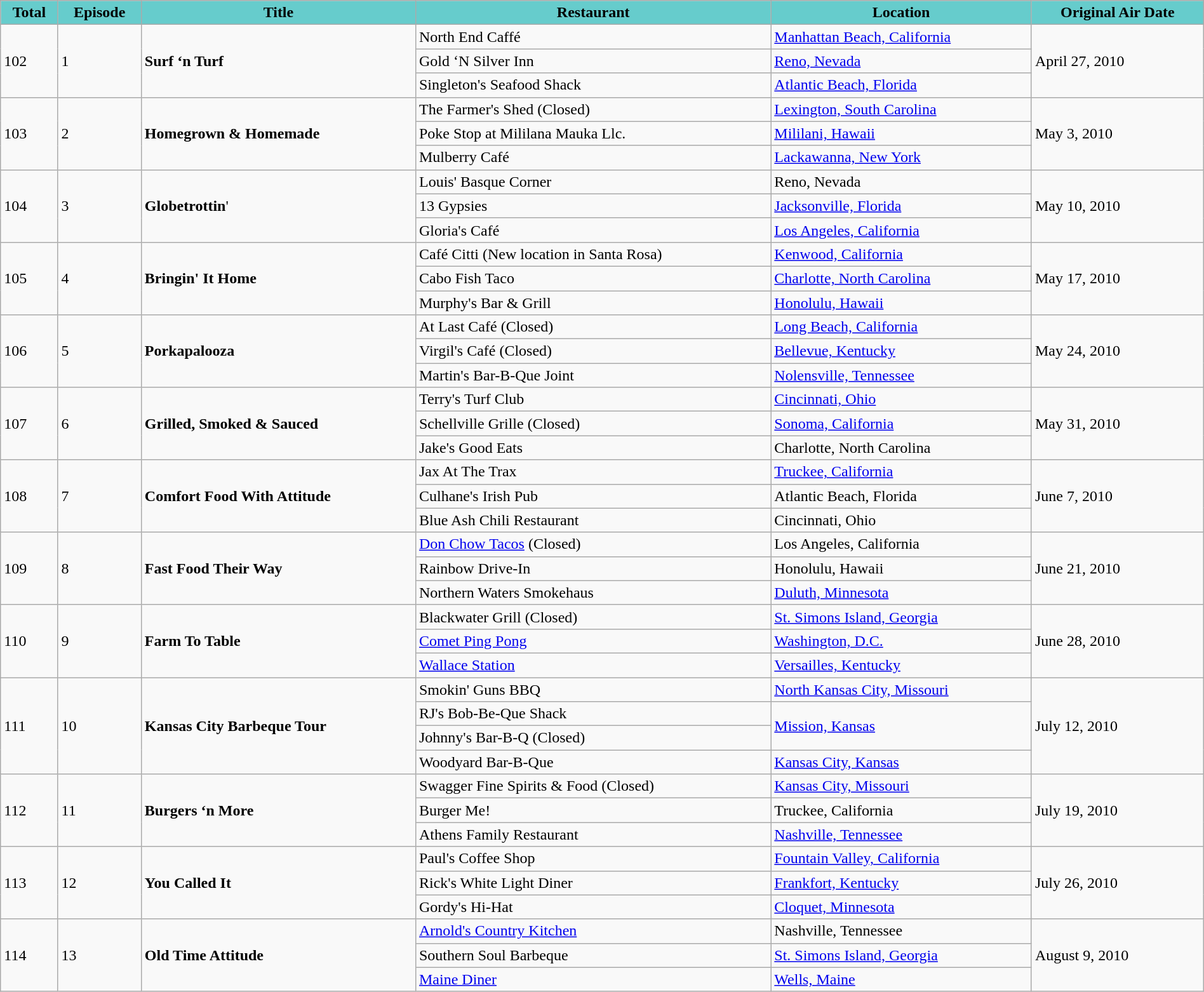<table class="wikitable" style="width: 100%;">
<tr>
<th # style="background:#6cc;">Total</th>
<th # style="background:#6cc;">Episode</th>
<th # style="background:#6cc;">Title</th>
<th # style="background:#6cc;">Restaurant</th>
<th # style="background:#6cc;">Location</th>
<th # style="background:#6cc;">Original Air Date</th>
</tr>
<tr>
<td rowspan="3">102</td>
<td rowspan="3">1</td>
<td rowspan="3"><strong>Surf ‘n Turf</strong></td>
<td>North End Caffé</td>
<td><a href='#'>Manhattan Beach, California</a></td>
<td rowspan="3">April 27, 2010</td>
</tr>
<tr>
<td>Gold ‘N Silver Inn</td>
<td><a href='#'>Reno, Nevada</a></td>
</tr>
<tr>
<td>Singleton's Seafood Shack</td>
<td><a href='#'>Atlantic Beach, Florida</a></td>
</tr>
<tr>
<td rowspan="3">103</td>
<td rowspan="3">2</td>
<td rowspan="3"><strong>Homegrown & Homemade</strong></td>
<td>The Farmer's Shed (Closed)</td>
<td><a href='#'>Lexington, South Carolina</a></td>
<td rowspan="3">May 3, 2010</td>
</tr>
<tr>
<td>Poke Stop at Mililana Mauka Llc.</td>
<td><a href='#'>Mililani, Hawaii</a></td>
</tr>
<tr>
<td>Mulberry Café</td>
<td><a href='#'>Lackawanna, New York</a></td>
</tr>
<tr>
<td rowspan="3">104</td>
<td rowspan="3">3</td>
<td rowspan="3"><strong>Globetrottin</strong>'</td>
<td>Louis' Basque Corner</td>
<td>Reno, Nevada</td>
<td rowspan="3">May 10, 2010</td>
</tr>
<tr>
<td>13 Gypsies</td>
<td><a href='#'>Jacksonville, Florida</a></td>
</tr>
<tr>
<td>Gloria's Café</td>
<td><a href='#'>Los Angeles, California</a></td>
</tr>
<tr>
<td rowspan="3">105</td>
<td rowspan="3">4</td>
<td rowspan="3"><strong>Bringin' It Home</strong></td>
<td>Café Citti (New location in Santa Rosa)</td>
<td><a href='#'>Kenwood, California</a></td>
<td rowspan="3">May 17, 2010</td>
</tr>
<tr>
<td>Cabo Fish Taco</td>
<td><a href='#'>Charlotte, North Carolina</a></td>
</tr>
<tr>
<td>Murphy's Bar & Grill</td>
<td><a href='#'>Honolulu, Hawaii</a></td>
</tr>
<tr>
<td rowspan="3">106</td>
<td rowspan="3">5</td>
<td rowspan="3"><strong>Porkapalooza</strong></td>
<td>At Last Café (Closed)</td>
<td><a href='#'>Long Beach, California</a></td>
<td rowspan="3">May 24, 2010</td>
</tr>
<tr>
<td>Virgil's Café (Closed)</td>
<td><a href='#'>Bellevue, Kentucky</a></td>
</tr>
<tr>
<td>Martin's Bar-B-Que Joint</td>
<td><a href='#'>Nolensville, Tennessee</a></td>
</tr>
<tr>
<td rowspan="3">107</td>
<td rowspan="3">6</td>
<td rowspan="3"><strong>Grilled, Smoked & Sauced</strong></td>
<td>Terry's Turf Club</td>
<td><a href='#'>Cincinnati, Ohio</a></td>
<td rowspan="3">May 31, 2010</td>
</tr>
<tr>
<td>Schellville Grille (Closed)</td>
<td><a href='#'>Sonoma, California</a></td>
</tr>
<tr>
<td>Jake's Good Eats</td>
<td>Charlotte, North Carolina</td>
</tr>
<tr>
<td rowspan="3">108</td>
<td rowspan="3">7</td>
<td rowspan="3"><strong>Comfort Food With Attitude</strong></td>
<td>Jax At The Trax</td>
<td><a href='#'>Truckee, California</a></td>
<td rowspan="3">June 7, 2010</td>
</tr>
<tr>
<td>Culhane's Irish Pub</td>
<td>Atlantic Beach, Florida</td>
</tr>
<tr>
<td>Blue Ash Chili Restaurant</td>
<td>Cincinnati, Ohio</td>
</tr>
<tr>
<td rowspan="3">109</td>
<td rowspan="3">8</td>
<td rowspan="3"><strong>Fast Food Their Way</strong></td>
<td><a href='#'>Don Chow Tacos</a> (Closed)</td>
<td>Los Angeles, California</td>
<td rowspan="3">June 21, 2010</td>
</tr>
<tr>
<td>Rainbow Drive-In</td>
<td>Honolulu, Hawaii</td>
</tr>
<tr>
<td>Northern Waters Smokehaus</td>
<td><a href='#'>Duluth, Minnesota</a></td>
</tr>
<tr>
<td rowspan="3">110</td>
<td rowspan="3">9</td>
<td rowspan="3"><strong>Farm To Table</strong></td>
<td>Blackwater Grill (Closed)</td>
<td><a href='#'>St. Simons Island, Georgia</a></td>
<td rowspan="3">June 28, 2010</td>
</tr>
<tr>
<td><a href='#'>Comet Ping Pong</a></td>
<td><a href='#'>Washington, D.C.</a></td>
</tr>
<tr>
<td><a href='#'>Wallace Station</a></td>
<td><a href='#'>Versailles, Kentucky</a></td>
</tr>
<tr>
<td rowspan="4">111</td>
<td rowspan="4">10</td>
<td rowspan="4"><strong>Kansas City Barbeque Tour</strong></td>
<td>Smokin' Guns BBQ</td>
<td><a href='#'>North Kansas City, Missouri</a></td>
<td rowspan="4">July 12, 2010</td>
</tr>
<tr>
<td>RJ's Bob-Be-Que Shack</td>
<td rowspan="2"><a href='#'>Mission, Kansas</a></td>
</tr>
<tr>
<td>Johnny's Bar-B-Q (Closed)</td>
</tr>
<tr>
<td>Woodyard Bar-B-Que</td>
<td><a href='#'>Kansas City, Kansas</a></td>
</tr>
<tr>
<td rowspan="3">112</td>
<td rowspan="3">11</td>
<td rowspan="3"><strong>Burgers ‘n More</strong></td>
<td>Swagger Fine Spirits & Food (Closed)</td>
<td><a href='#'>Kansas City, Missouri</a></td>
<td rowspan="3">July 19, 2010</td>
</tr>
<tr>
<td>Burger Me!</td>
<td>Truckee, California</td>
</tr>
<tr>
<td>Athens Family Restaurant</td>
<td><a href='#'>Nashville, Tennessee</a></td>
</tr>
<tr>
<td rowspan="3">113</td>
<td rowspan="3">12</td>
<td rowspan="3"><strong>You Called It</strong></td>
<td>Paul's Coffee Shop</td>
<td><a href='#'>Fountain Valley, California</a></td>
<td rowspan="3">July 26, 2010</td>
</tr>
<tr>
<td>Rick's White Light Diner</td>
<td><a href='#'>Frankfort, Kentucky</a></td>
</tr>
<tr>
<td>Gordy's Hi-Hat</td>
<td><a href='#'>Cloquet, Minnesota</a></td>
</tr>
<tr>
<td rowspan="3">114</td>
<td rowspan="3">13</td>
<td rowspan="3"><strong>Old Time Attitude</strong></td>
<td><a href='#'>Arnold's Country Kitchen</a></td>
<td>Nashville, Tennessee</td>
<td rowspan="3">August 9, 2010</td>
</tr>
<tr>
<td>Southern Soul Barbeque</td>
<td><a href='#'>St. Simons Island, Georgia</a></td>
</tr>
<tr>
<td><a href='#'>Maine Diner</a></td>
<td><a href='#'>Wells, Maine</a></td>
</tr>
</table>
